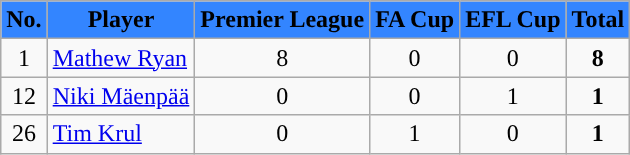<table class="wikitable sortable alternance" ; style="text-align:center; ">
<tr>
<th style="background:#3385ff; color:black;   !width=10">No.</th>
<th style="background:#3385ff; color:black;  !width:180px">Player</th>
<th style="background:#3385ff; color:black;   !width=100">Premier League</th>
<th style="background:#3385ff; color:black;   !width=100">FA Cup</th>
<th style="background:#3385ff; color:black;    !width=100">EFL Cup</th>
<th style="background:#3385ff; color:black;   !width=100">Total</th>
</tr>
<tr>
<td>1</td>
<td align=left> <a href='#'>Mathew Ryan</a></td>
<td>8</td>
<td>0</td>
<td>0</td>
<td><strong>8</strong></td>
</tr>
<tr>
<td>12</td>
<td align=left> <a href='#'>Niki Mäenpää</a></td>
<td>0</td>
<td>0</td>
<td>1</td>
<td><strong>1</strong></td>
</tr>
<tr>
<td>26</td>
<td align=left> <a href='#'>Tim Krul</a></td>
<td>0</td>
<td>1</td>
<td>0</td>
<td><strong>1</strong></td>
</tr>
</table>
